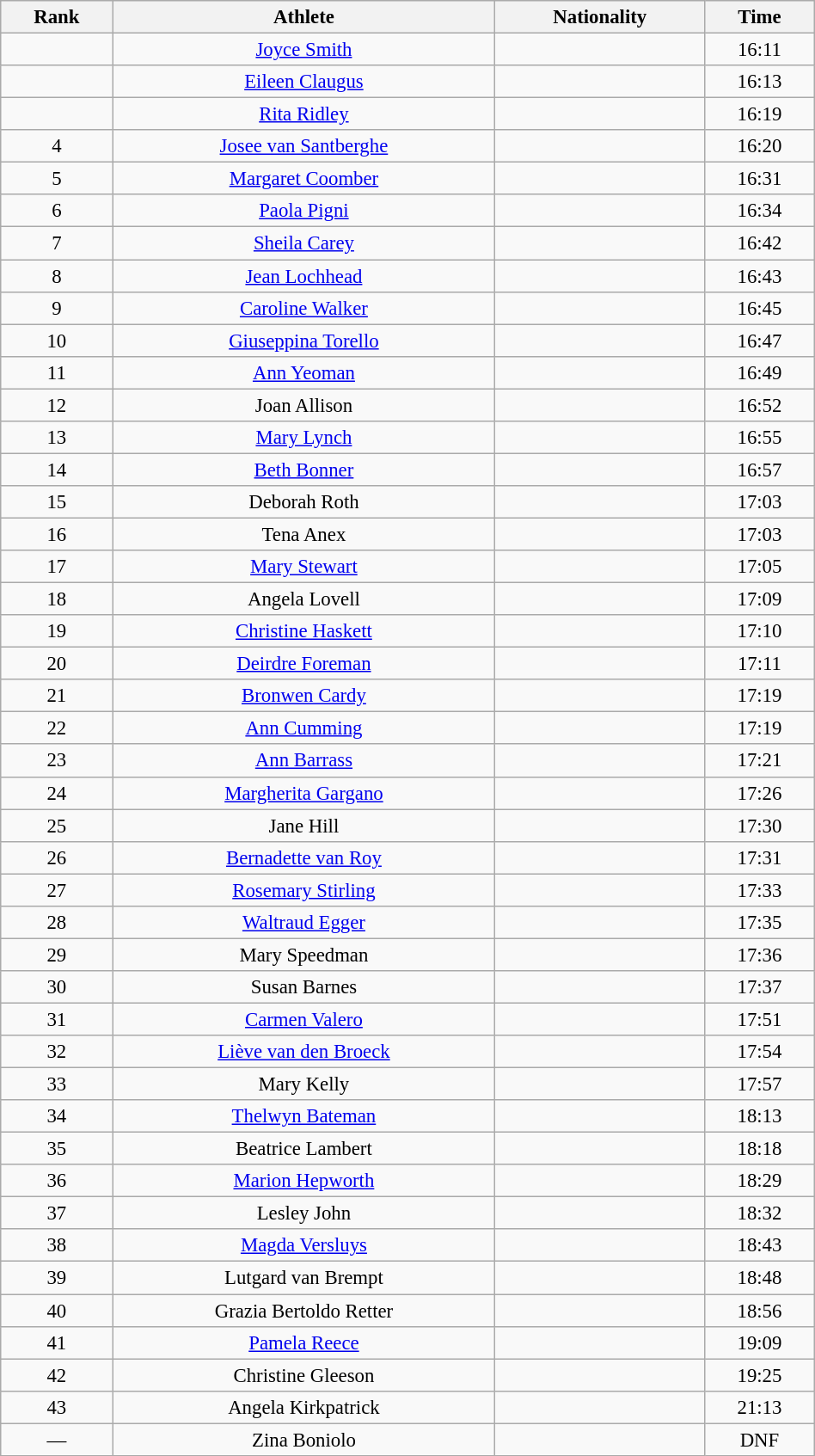<table class="wikitable sortable" style=" text-align:center; font-size:95%;" width="50%">
<tr>
<th>Rank</th>
<th>Athlete</th>
<th>Nationality</th>
<th>Time</th>
</tr>
<tr>
<td align=center></td>
<td><a href='#'>Joyce Smith</a></td>
<td></td>
<td>16:11</td>
</tr>
<tr>
<td align=center></td>
<td><a href='#'>Eileen Claugus</a></td>
<td></td>
<td>16:13</td>
</tr>
<tr>
<td align=center></td>
<td><a href='#'>Rita Ridley</a></td>
<td></td>
<td>16:19</td>
</tr>
<tr>
<td align=center>4</td>
<td><a href='#'>Josee van Santberghe</a></td>
<td></td>
<td>16:20</td>
</tr>
<tr>
<td align=center>5</td>
<td><a href='#'>Margaret Coomber</a></td>
<td></td>
<td>16:31</td>
</tr>
<tr>
<td align=center>6</td>
<td><a href='#'>Paola Pigni</a></td>
<td></td>
<td>16:34</td>
</tr>
<tr>
<td align=center>7</td>
<td><a href='#'>Sheila Carey</a></td>
<td></td>
<td>16:42</td>
</tr>
<tr>
<td align=center>8</td>
<td><a href='#'>Jean Lochhead</a></td>
<td></td>
<td>16:43</td>
</tr>
<tr>
<td align=center>9</td>
<td><a href='#'>Caroline Walker</a></td>
<td></td>
<td>16:45</td>
</tr>
<tr>
<td align=center>10</td>
<td><a href='#'>Giuseppina Torello</a></td>
<td></td>
<td>16:47</td>
</tr>
<tr>
<td align=center>11</td>
<td><a href='#'>Ann Yeoman</a></td>
<td></td>
<td>16:49</td>
</tr>
<tr>
<td align=center>12</td>
<td>Joan Allison</td>
<td></td>
<td>16:52</td>
</tr>
<tr>
<td align=center>13</td>
<td><a href='#'>Mary Lynch</a></td>
<td></td>
<td>16:55</td>
</tr>
<tr>
<td align=center>14</td>
<td><a href='#'>Beth Bonner</a></td>
<td></td>
<td>16:57</td>
</tr>
<tr>
<td align=center>15</td>
<td>Deborah Roth</td>
<td></td>
<td>17:03</td>
</tr>
<tr>
<td align=center>16</td>
<td>Tena Anex</td>
<td></td>
<td>17:03</td>
</tr>
<tr>
<td align=center>17</td>
<td><a href='#'>Mary Stewart</a></td>
<td></td>
<td>17:05</td>
</tr>
<tr>
<td align=center>18</td>
<td>Angela Lovell</td>
<td></td>
<td>17:09</td>
</tr>
<tr>
<td align=center>19</td>
<td><a href='#'>Christine Haskett</a></td>
<td></td>
<td>17:10</td>
</tr>
<tr>
<td align=center>20</td>
<td><a href='#'>Deirdre Foreman</a></td>
<td></td>
<td>17:11</td>
</tr>
<tr>
<td align=center>21</td>
<td><a href='#'>Bronwen Cardy</a></td>
<td></td>
<td>17:19</td>
</tr>
<tr>
<td align=center>22</td>
<td><a href='#'>Ann Cumming</a></td>
<td></td>
<td>17:19</td>
</tr>
<tr>
<td align=center>23</td>
<td><a href='#'>Ann Barrass</a></td>
<td></td>
<td>17:21</td>
</tr>
<tr>
<td align=center>24</td>
<td><a href='#'>Margherita Gargano</a></td>
<td></td>
<td>17:26</td>
</tr>
<tr>
<td align=center>25</td>
<td>Jane Hill</td>
<td></td>
<td>17:30</td>
</tr>
<tr>
<td align=center>26</td>
<td><a href='#'>Bernadette van Roy</a></td>
<td></td>
<td>17:31</td>
</tr>
<tr>
<td align=center>27</td>
<td><a href='#'>Rosemary Stirling</a></td>
<td></td>
<td>17:33</td>
</tr>
<tr>
<td align=center>28</td>
<td><a href='#'>Waltraud Egger</a></td>
<td></td>
<td>17:35</td>
</tr>
<tr>
<td align=center>29</td>
<td>Mary Speedman</td>
<td></td>
<td>17:36</td>
</tr>
<tr>
<td align=center>30</td>
<td>Susan Barnes</td>
<td></td>
<td>17:37</td>
</tr>
<tr>
<td align=center>31</td>
<td><a href='#'>Carmen Valero</a></td>
<td></td>
<td>17:51</td>
</tr>
<tr>
<td align=center>32</td>
<td><a href='#'>Liève van den Broeck</a></td>
<td></td>
<td>17:54</td>
</tr>
<tr>
<td align=center>33</td>
<td>Mary Kelly</td>
<td></td>
<td>17:57</td>
</tr>
<tr>
<td align=center>34</td>
<td><a href='#'>Thelwyn Bateman</a></td>
<td></td>
<td>18:13</td>
</tr>
<tr>
<td align=center>35</td>
<td>Beatrice Lambert</td>
<td></td>
<td>18:18</td>
</tr>
<tr>
<td align=center>36</td>
<td><a href='#'>Marion Hepworth</a></td>
<td></td>
<td>18:29</td>
</tr>
<tr>
<td align=center>37</td>
<td>Lesley John</td>
<td></td>
<td>18:32</td>
</tr>
<tr>
<td align=center>38</td>
<td><a href='#'>Magda Versluys</a></td>
<td></td>
<td>18:43</td>
</tr>
<tr>
<td align=center>39</td>
<td>Lutgard van Brempt</td>
<td></td>
<td>18:48</td>
</tr>
<tr>
<td align=center>40</td>
<td>Grazia Bertoldo Retter</td>
<td></td>
<td>18:56</td>
</tr>
<tr>
<td align=center>41</td>
<td><a href='#'>Pamela Reece</a></td>
<td></td>
<td>19:09</td>
</tr>
<tr>
<td align=center>42</td>
<td>Christine Gleeson</td>
<td></td>
<td>19:25</td>
</tr>
<tr>
<td align=center>43</td>
<td>Angela Kirkpatrick</td>
<td></td>
<td>21:13</td>
</tr>
<tr>
<td align=center>—</td>
<td>Zina Boniolo</td>
<td></td>
<td>DNF</td>
</tr>
</table>
